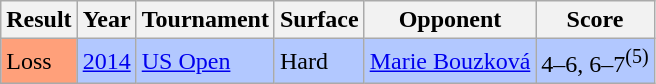<table class="sortable wikitable">
<tr>
<th>Result</th>
<th>Year</th>
<th>Tournament</th>
<th>Surface</th>
<th>Opponent</th>
<th class="unsortable">Score</th>
</tr>
<tr style="background:#b2c8ff;">
<td style="background:#ffa07a;">Loss</td>
<td><a href='#'>2014</a></td>
<td><a href='#'>US Open</a></td>
<td>Hard</td>
<td> <a href='#'>Marie Bouzková</a></td>
<td>4–6, 6–7<sup>(5)</sup></td>
</tr>
</table>
